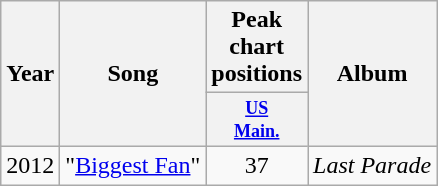<table class="wikitable">
<tr>
<th rowspan="2">Year</th>
<th rowspan="2">Song</th>
<th>Peak chart positions</th>
<th rowspan="2">Album</th>
</tr>
<tr>
<th style="width:3em;font-size:75%"><a href='#'>US<br>Main.</a></th>
</tr>
<tr>
<td>2012</td>
<td>"<a href='#'>Biggest Fan</a>"</td>
<td align="center">37</td>
<td><em>Last Parade</em></td>
</tr>
</table>
